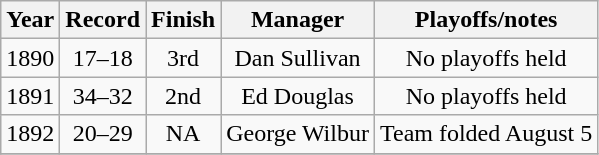<table class="wikitable">
<tr>
<th>Year</th>
<th>Record</th>
<th>Finish</th>
<th>Manager</th>
<th>Playoffs/notes</th>
</tr>
<tr align=center>
<td>1890</td>
<td>17–18</td>
<td>3rd</td>
<td>Dan Sullivan</td>
<td>No playoffs held</td>
</tr>
<tr align=center>
<td>1891</td>
<td>34–32</td>
<td>2nd</td>
<td>Ed Douglas</td>
<td>No playoffs held</td>
</tr>
<tr align=center>
<td>1892</td>
<td>20–29</td>
<td>NA</td>
<td>George Wilbur</td>
<td>Team folded August 5</td>
</tr>
<tr align=center>
</tr>
</table>
